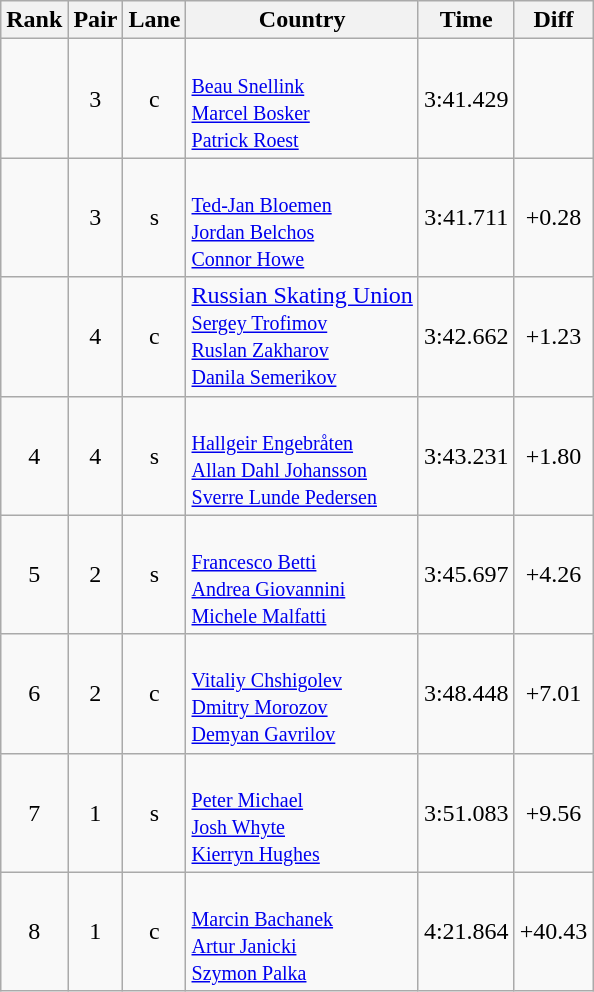<table class="wikitable sortable" style="text-align:center">
<tr>
<th>Rank</th>
<th>Pair</th>
<th>Lane</th>
<th>Country</th>
<th>Time</th>
<th>Diff</th>
</tr>
<tr>
<td></td>
<td>3</td>
<td>c</td>
<td align=left><br><small><a href='#'>Beau Snellink</a><br><a href='#'>Marcel Bosker</a><br><a href='#'>Patrick Roest</a></small></td>
<td>3:41.429</td>
<td></td>
</tr>
<tr>
<td></td>
<td>3</td>
<td>s</td>
<td align=left><br><small><a href='#'>Ted-Jan Bloemen</a><br><a href='#'>Jordan Belchos</a><br><a href='#'>Connor Howe</a></small></td>
<td>3:41.711</td>
<td>+0.28</td>
</tr>
<tr>
<td></td>
<td>4</td>
<td>c</td>
<td align=left><a href='#'>Russian Skating Union</a><br><small><a href='#'>Sergey Trofimov</a><br><a href='#'>Ruslan Zakharov</a><br><a href='#'>Danila Semerikov</a></small></td>
<td>3:42.662</td>
<td>+1.23</td>
</tr>
<tr>
<td>4</td>
<td>4</td>
<td>s</td>
<td align=left><br><small><a href='#'>Hallgeir Engebråten</a><br><a href='#'>Allan Dahl Johansson</a><br><a href='#'>Sverre Lunde Pedersen</a></small></td>
<td>3:43.231</td>
<td>+1.80</td>
</tr>
<tr>
<td>5</td>
<td>2</td>
<td>s</td>
<td align=left><br><small><a href='#'>Francesco Betti</a><br><a href='#'>Andrea Giovannini</a><br><a href='#'>Michele Malfatti</a></small></td>
<td>3:45.697</td>
<td>+4.26</td>
</tr>
<tr>
<td>6</td>
<td>2</td>
<td>c</td>
<td align=left><br><small><a href='#'>Vitaliy Chshigolev</a><br><a href='#'>Dmitry Morozov</a><br><a href='#'>Demyan Gavrilov</a></small></td>
<td>3:48.448</td>
<td>+7.01</td>
</tr>
<tr>
<td>7</td>
<td>1</td>
<td>s</td>
<td align=left><br><small><a href='#'>Peter Michael</a><br><a href='#'>Josh Whyte</a><br><a href='#'>Kierryn Hughes</a></small></td>
<td>3:51.083</td>
<td>+9.56</td>
</tr>
<tr>
<td>8</td>
<td>1</td>
<td>c</td>
<td align=left><br><small><a href='#'>Marcin Bachanek</a><br><a href='#'>Artur Janicki</a><br><a href='#'>Szymon Palka</a></small></td>
<td>4:21.864</td>
<td>+40.43</td>
</tr>
</table>
